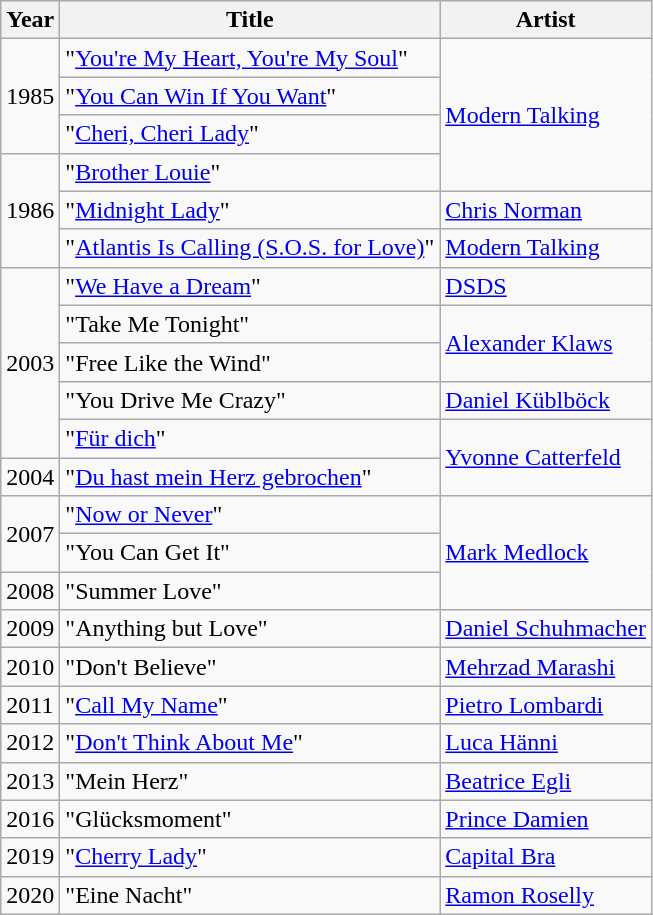<table class="wikitable">
<tr>
<th>Year</th>
<th>Title</th>
<th>Artist</th>
</tr>
<tr>
<td rowspan=3>1985</td>
<td>"<a href='#'>You're My Heart, You're My Soul</a>"</td>
<td rowspan=4><a href='#'>Modern Talking</a></td>
</tr>
<tr>
<td>"<a href='#'>You Can Win If You Want</a>"</td>
</tr>
<tr>
<td>"<a href='#'>Cheri, Cheri Lady</a>"</td>
</tr>
<tr>
<td rowspan=3>1986</td>
<td>"<a href='#'>Brother Louie</a>"</td>
</tr>
<tr>
<td>"<a href='#'>Midnight Lady</a>"</td>
<td><a href='#'>Chris Norman</a></td>
</tr>
<tr>
<td>"<a href='#'>Atlantis Is Calling (S.O.S. for Love)</a>"</td>
<td><a href='#'>Modern Talking</a></td>
</tr>
<tr>
<td rowspan=5>2003</td>
<td>"<a href='#'>We Have a Dream</a>"</td>
<td><a href='#'>DSDS</a></td>
</tr>
<tr>
<td>"Take Me Tonight"</td>
<td rowspan=2><a href='#'>Alexander Klaws</a></td>
</tr>
<tr>
<td>"Free Like the Wind"</td>
</tr>
<tr>
<td>"You Drive Me Crazy"</td>
<td><a href='#'>Daniel Küblböck</a></td>
</tr>
<tr>
<td>"<a href='#'>Für dich</a>"</td>
<td rowspan=2><a href='#'>Yvonne Catterfeld</a></td>
</tr>
<tr>
<td>2004</td>
<td>"<a href='#'>Du hast mein Herz gebrochen</a>"</td>
</tr>
<tr>
<td rowspan=2>2007</td>
<td>"<a href='#'>Now or Never</a>"</td>
<td rowspan=3><a href='#'>Mark Medlock</a></td>
</tr>
<tr>
<td>"You Can Get It"</td>
</tr>
<tr>
<td>2008</td>
<td>"Summer Love"</td>
</tr>
<tr>
<td>2009</td>
<td>"Anything but Love"</td>
<td><a href='#'>Daniel Schuhmacher</a></td>
</tr>
<tr>
<td>2010</td>
<td>"Don't Believe"</td>
<td><a href='#'>Mehrzad Marashi</a></td>
</tr>
<tr>
<td>2011</td>
<td>"<a href='#'>Call My Name</a>"</td>
<td><a href='#'>Pietro Lombardi</a></td>
</tr>
<tr>
<td>2012</td>
<td>"<a href='#'>Don't Think About Me</a>"</td>
<td><a href='#'>Luca Hänni</a></td>
</tr>
<tr>
<td>2013</td>
<td>"Mein Herz"</td>
<td><a href='#'>Beatrice Egli</a></td>
</tr>
<tr>
<td>2016</td>
<td>"Glücksmoment"</td>
<td><a href='#'>Prince Damien</a></td>
</tr>
<tr>
<td>2019</td>
<td>"<a href='#'>Cherry Lady</a>"</td>
<td><a href='#'>Capital Bra</a></td>
</tr>
<tr>
<td>2020</td>
<td>"Eine Nacht"</td>
<td><a href='#'>Ramon Roselly</a></td>
</tr>
</table>
